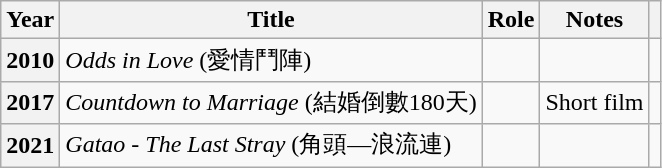<table class="wikitable sortable plainrowheaders">
<tr>
<th scope="col">Year</th>
<th scope="col">Title</th>
<th scope="col">Role</th>
<th scope="col" class="unsortable">Notes</th>
<th scope="col" class="unsortable"></th>
</tr>
<tr>
<th scope="row">2010</th>
<td><em>Odds in Love</em> (愛情鬥陣)</td>
<td></td>
<td></td>
<td></td>
</tr>
<tr>
<th scope="row">2017</th>
<td><em>Countdown to Marriage</em> (結婚倒數180天)</td>
<td></td>
<td>Short film</td>
<td></td>
</tr>
<tr>
<th scope="row">2021</th>
<td><em>Gatao - The Last Stray</em> (角頭—浪流連)</td>
<td></td>
<td></td>
<td></td>
</tr>
</table>
